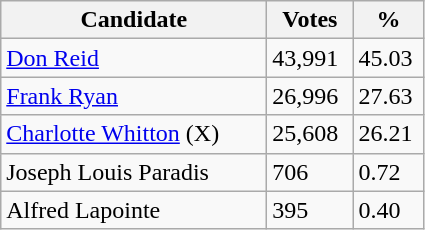<table class="wikitable">
<tr>
<th style="width: 170px">Candidate</th>
<th style="width: 50px">Votes</th>
<th style="width: 40px">%</th>
</tr>
<tr>
<td><a href='#'>Don Reid</a></td>
<td>43,991</td>
<td>45.03</td>
</tr>
<tr>
<td><a href='#'>Frank Ryan</a></td>
<td>26,996</td>
<td>27.63</td>
</tr>
<tr>
<td><a href='#'>Charlotte Whitton</a> (X)</td>
<td>25,608</td>
<td>26.21</td>
</tr>
<tr>
<td>Joseph Louis Paradis</td>
<td>706</td>
<td>0.72</td>
</tr>
<tr>
<td>Alfred Lapointe</td>
<td>395</td>
<td>0.40</td>
</tr>
</table>
